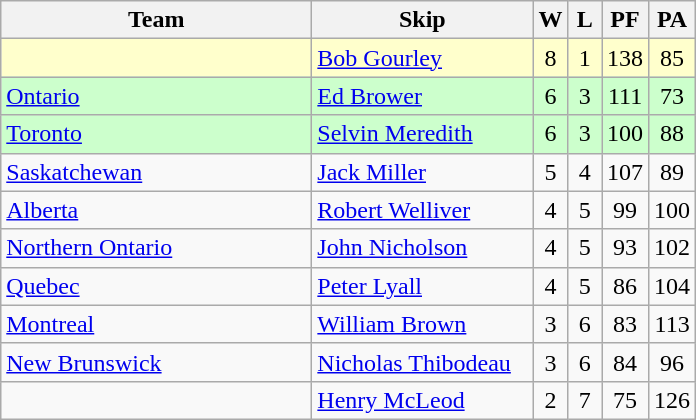<table class=wikitable style="text-align:center;">
<tr>
<th bgcolor="#efefef" width="200">Team</th>
<th bgcolor="#efefef" width="140">Skip</th>
<th bgcolor="#efefef" width="15">W</th>
<th bgcolor="#efefef" width="15">L</th>
<th bgcolor="#efefef" width="15">PF</th>
<th bgcolor="#efefef" width="15">PA</th>
</tr>
<tr bgcolor=#ffffcc>
<td style="text-align:left;"></td>
<td style="text-align:left;"><a href='#'>Bob Gourley</a></td>
<td>8</td>
<td>1</td>
<td>138</td>
<td>85</td>
</tr>
<tr bgcolor=#ccffcc>
<td style="text-align:left;"><a href='#'>Ontario</a></td>
<td style="text-align:left;"><a href='#'>Ed Brower</a></td>
<td>6</td>
<td>3</td>
<td>111</td>
<td>73</td>
</tr>
<tr bgcolor=#ccffcc>
<td style="text-align:left;"><a href='#'>Toronto</a></td>
<td style="text-align:left;"><a href='#'>Selvin Meredith</a></td>
<td>6</td>
<td>3</td>
<td>100</td>
<td>88</td>
</tr>
<tr>
<td style="text-align:left;"><a href='#'>Saskatchewan</a></td>
<td style="text-align:left;"><a href='#'>Jack Miller</a></td>
<td>5</td>
<td>4</td>
<td>107</td>
<td>89</td>
</tr>
<tr>
<td style="text-align:left;"><a href='#'>Alberta</a></td>
<td style="text-align:left;"><a href='#'>Robert Welliver</a></td>
<td>4</td>
<td>5</td>
<td>99</td>
<td>100</td>
</tr>
<tr>
<td style="text-align:left;"><a href='#'>Northern Ontario</a></td>
<td style="text-align:left;"><a href='#'>John Nicholson</a></td>
<td>4</td>
<td>5</td>
<td>93</td>
<td>102</td>
</tr>
<tr>
<td style="text-align:left;"><a href='#'>Quebec</a></td>
<td style="text-align:left;"><a href='#'>Peter Lyall</a></td>
<td>4</td>
<td>5</td>
<td>86</td>
<td>104</td>
</tr>
<tr>
<td style="text-align:left;"><a href='#'>Montreal</a></td>
<td style="text-align:left;"><a href='#'>William Brown</a></td>
<td>3</td>
<td>6</td>
<td>83</td>
<td>113</td>
</tr>
<tr>
<td style="text-align:left;"><a href='#'>New Brunswick</a></td>
<td style="text-align:left;"><a href='#'>Nicholas Thibodeau</a></td>
<td>3</td>
<td>6</td>
<td>84</td>
<td>96</td>
</tr>
<tr>
<td style="text-align:left;"></td>
<td style="text-align:left;"><a href='#'>Henry McLeod</a></td>
<td>2</td>
<td>7</td>
<td>75</td>
<td>126</td>
</tr>
</table>
